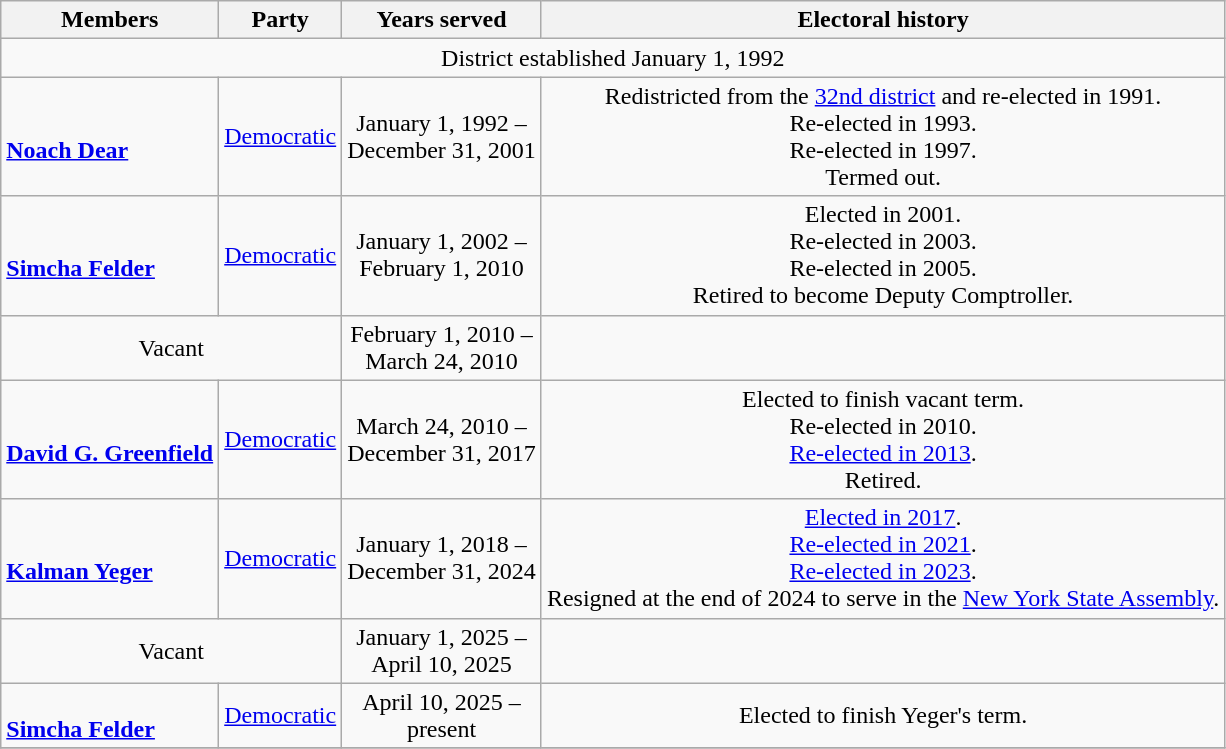<table class=wikitable style="text-align:center">
<tr>
<th>Members</th>
<th>Party</th>
<th>Years served</th>
<th>Electoral history</th>
</tr>
<tr>
<td colspan=5>District established January 1, 1992</td>
</tr>
<tr>
<td align=left><br><strong><a href='#'>Noach Dear</a></strong><br></td>
<td><a href='#'>Democratic</a></td>
<td>January 1, 1992 – <br> December 31, 2001</td>
<td>Redistricted from the <a href='#'>32nd district</a> and re-elected in 1991. <br> Re-elected in 1993. <br> Re-elected in 1997. <br> Termed out.</td>
</tr>
<tr>
<td align=left><br><strong><a href='#'>Simcha Felder</a></strong><br></td>
<td><a href='#'>Democratic</a></td>
<td>January 1, 2002 – <br> February 1, 2010</td>
<td>Elected in 2001. <br> Re-elected in 2003. <br> Re-elected in 2005. <br> Retired to become Deputy Comptroller.</td>
</tr>
<tr>
<td colspan=2>Vacant</td>
<td>February 1, 2010 – <br> March 24, 2010</td>
<td></td>
</tr>
<tr>
<td align=left><br><strong><a href='#'>David G. Greenfield</a></strong><br></td>
<td><a href='#'>Democratic</a></td>
<td>March 24, 2010 – <br> December 31, 2017</td>
<td>Elected to finish vacant term. <br> Re-elected in 2010. <br> <a href='#'>Re-elected in 2013</a>. <br> Retired.</td>
</tr>
<tr>
<td align=left><br><strong><a href='#'>Kalman Yeger</a></strong><br></td>
<td><a href='#'>Democratic</a></td>
<td>January 1, 2018 – <br> December 31, 2024<br></td>
<td><a href='#'>Elected in 2017</a>. <br> <a href='#'>Re-elected in 2021</a>. <br> <a href='#'>Re-elected in 2023</a>. <br>Resigned at the end of 2024 to serve in the <a href='#'>New York State Assembly</a>.</td>
</tr>
<tr>
<td colspan=2>Vacant</td>
<td>January 1, 2025 – <br> April 10, 2025</td>
<td></td>
</tr>
<tr>
<td align=left><br><strong><a href='#'>Simcha Felder</a></strong> <br></td>
<td><a href='#'>Democratic</a></td>
<td>April 10, 2025 – <br> present</td>
<td>Elected to finish Yeger's term.</td>
</tr>
<tr>
</tr>
</table>
